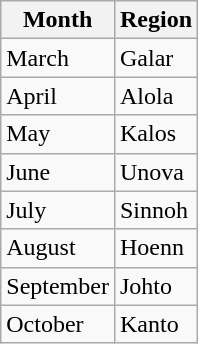<table class="wikitable">
<tr>
<th>Month</th>
<th>Region</th>
</tr>
<tr>
<td>March</td>
<td>Galar</td>
</tr>
<tr>
<td>April</td>
<td>Alola</td>
</tr>
<tr>
<td>May</td>
<td>Kalos</td>
</tr>
<tr>
<td>June</td>
<td>Unova</td>
</tr>
<tr>
<td>July</td>
<td>Sinnoh</td>
</tr>
<tr>
<td>August</td>
<td>Hoenn</td>
</tr>
<tr>
<td>September</td>
<td>Johto</td>
</tr>
<tr>
<td>October</td>
<td>Kanto</td>
</tr>
</table>
